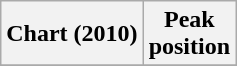<table class="wikitable">
<tr>
<th>Chart (2010)</th>
<th>Peak<br>position</th>
</tr>
<tr>
</tr>
</table>
